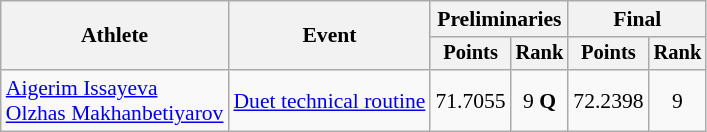<table class=wikitable style="font-size:90%">
<tr>
<th rowspan="2">Athlete</th>
<th rowspan="2">Event</th>
<th colspan="2">Preliminaries</th>
<th colspan="2">Final</th>
</tr>
<tr style="font-size:95%">
<th>Points</th>
<th>Rank</th>
<th>Points</th>
<th>Rank</th>
</tr>
<tr align=center>
<td align=left><a href='#'>Aigerim Issayeva</a><br><a href='#'>Olzhas Makhanbetiyarov</a></td>
<td align=left><a href='#'>Duet technical routine</a></td>
<td>71.7055</td>
<td>9 <strong>Q</strong></td>
<td>72.2398</td>
<td>9</td>
</tr>
</table>
